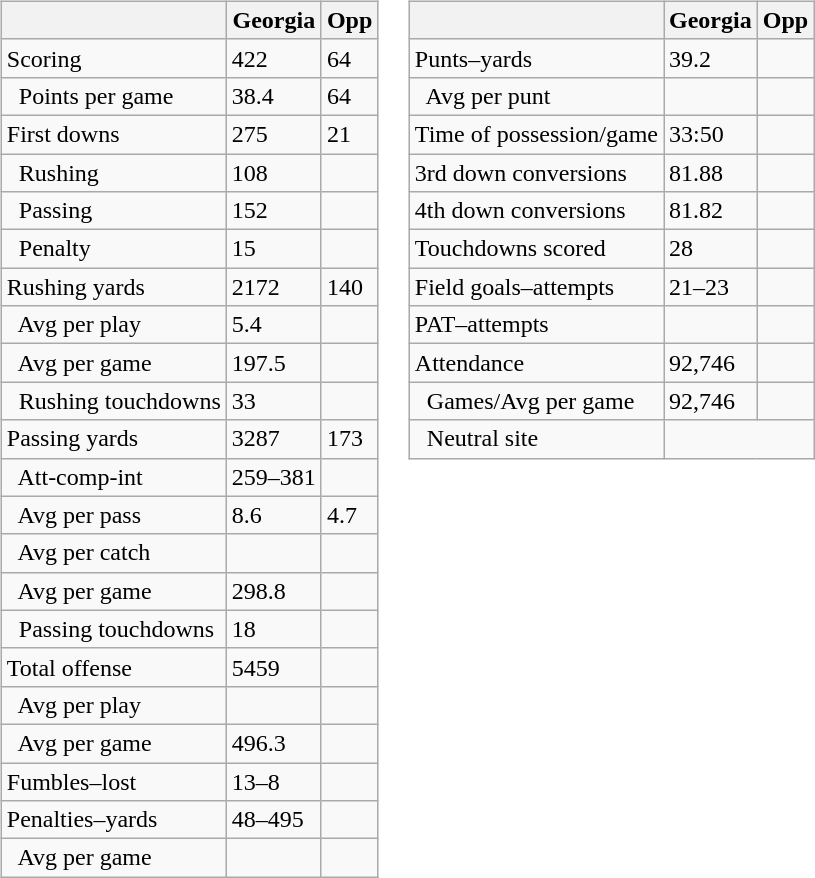<table>
<tr>
<td valign="top"><br><table class="wikitable" style="white-space:nowrap;">
<tr>
<th></th>
<th>Georgia</th>
<th>Opp</th>
</tr>
<tr>
<td>Scoring</td>
<td>422</td>
<td>64</td>
</tr>
<tr>
<td>  Points per game</td>
<td>38.4</td>
<td>64</td>
</tr>
<tr>
<td>First downs</td>
<td>275</td>
<td>21</td>
</tr>
<tr>
<td>  Rushing</td>
<td>108</td>
<td></td>
</tr>
<tr>
<td>  Passing</td>
<td>152</td>
<td></td>
</tr>
<tr>
<td>  Penalty</td>
<td>15</td>
<td></td>
</tr>
<tr>
<td>Rushing yards</td>
<td>2172</td>
<td>140</td>
</tr>
<tr>
<td>  Avg per play</td>
<td>5.4</td>
<td></td>
</tr>
<tr>
<td>  Avg per game</td>
<td>197.5</td>
<td></td>
</tr>
<tr>
<td>  Rushing touchdowns</td>
<td>33</td>
<td></td>
</tr>
<tr>
<td>Passing yards</td>
<td>3287</td>
<td>173</td>
</tr>
<tr>
<td>  Att-comp-int</td>
<td>259–381</td>
<td></td>
</tr>
<tr>
<td>  Avg per pass</td>
<td>8.6</td>
<td>4.7</td>
</tr>
<tr>
<td>  Avg per catch</td>
<td></td>
<td></td>
</tr>
<tr>
<td>  Avg per game</td>
<td>298.8</td>
<td></td>
</tr>
<tr>
<td>  Passing touchdowns</td>
<td>18</td>
<td></td>
</tr>
<tr>
<td>Total offense</td>
<td>5459</td>
<td></td>
</tr>
<tr>
<td>  Avg per play</td>
<td></td>
<td></td>
</tr>
<tr>
<td>  Avg per game</td>
<td>496.3</td>
<td></td>
</tr>
<tr>
<td>Fumbles–lost</td>
<td>13–8</td>
<td></td>
</tr>
<tr>
<td>Penalties–yards</td>
<td>48–495</td>
<td></td>
</tr>
<tr>
<td>  Avg per game</td>
<td></td>
<td></td>
</tr>
</table>
</td>
<td valign="top"><br><table class="wikitable" style="white-space:nowrap;">
<tr>
<th></th>
<th>Georgia</th>
<th>Opp</th>
</tr>
<tr>
<td>Punts–yards</td>
<td>39.2</td>
<td></td>
</tr>
<tr>
<td>  Avg per punt</td>
<td></td>
<td></td>
</tr>
<tr>
<td>Time of possession/game</td>
<td>33:50</td>
<td></td>
</tr>
<tr>
<td>3rd down conversions</td>
<td>81.88</td>
<td></td>
</tr>
<tr>
<td>4th down conversions</td>
<td>81.82</td>
<td></td>
</tr>
<tr>
<td>Touchdowns scored</td>
<td>28</td>
<td></td>
</tr>
<tr>
<td>Field goals–attempts</td>
<td>21–23</td>
<td></td>
</tr>
<tr>
<td>PAT–attempts</td>
<td></td>
<td></td>
</tr>
<tr>
<td>Attendance</td>
<td>92,746</td>
<td></td>
</tr>
<tr>
<td>  Games/Avg per game</td>
<td>92,746</td>
<td></td>
</tr>
<tr>
<td>  Neutral site</td>
<td colspan="2" align="center"></td>
</tr>
</table>
</td>
</tr>
</table>
